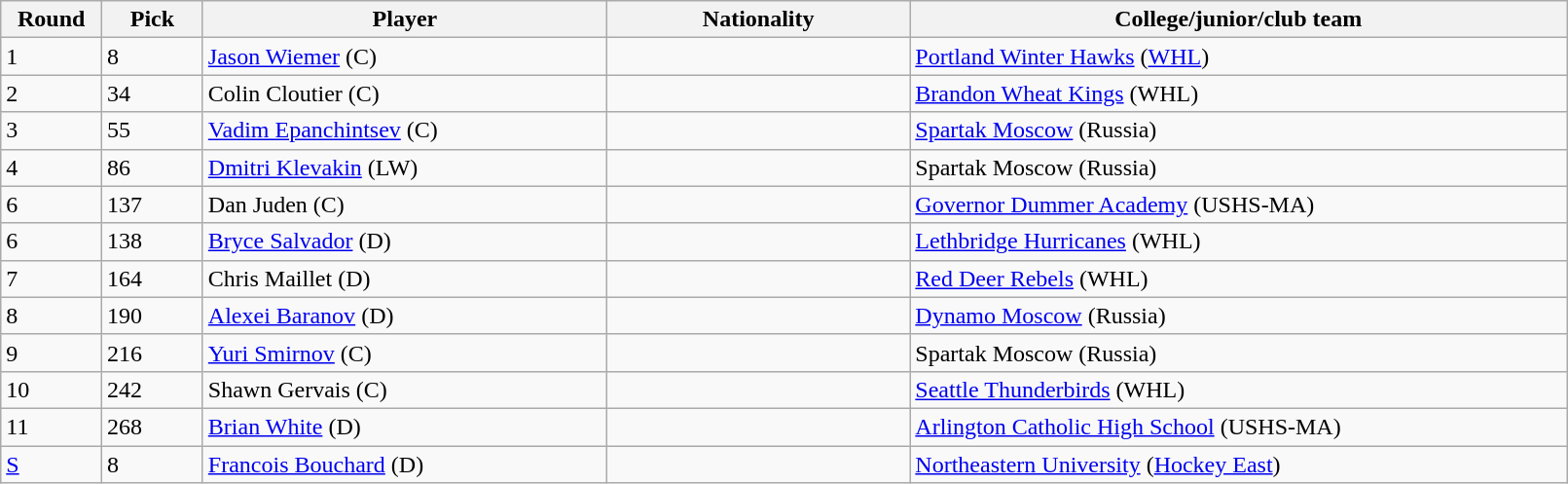<table class="wikitable">
<tr>
<th bgcolor="#DDDDFF" width="5%">Round</th>
<th bgcolor="#DDDDFF" width="5%">Pick</th>
<th bgcolor="#DDDDFF" width="20%">Player</th>
<th bgcolor="#DDDDFF" width="15%">Nationality</th>
<th bgcolor="#DDDDFF" width="32.5%">College/junior/club team</th>
</tr>
<tr>
<td>1</td>
<td>8</td>
<td><a href='#'>Jason Wiemer</a> (C)</td>
<td></td>
<td><a href='#'>Portland Winter Hawks</a> (<a href='#'>WHL</a>)</td>
</tr>
<tr>
<td>2</td>
<td>34</td>
<td>Colin Cloutier (C)</td>
<td></td>
<td><a href='#'>Brandon Wheat Kings</a> (WHL)</td>
</tr>
<tr>
<td>3</td>
<td>55</td>
<td><a href='#'>Vadim Epanchintsev</a> (C)</td>
<td></td>
<td><a href='#'>Spartak Moscow</a> (Russia)</td>
</tr>
<tr>
<td>4</td>
<td>86</td>
<td><a href='#'>Dmitri Klevakin</a> (LW)</td>
<td></td>
<td>Spartak Moscow (Russia)</td>
</tr>
<tr>
<td>6</td>
<td>137</td>
<td>Dan Juden (C)</td>
<td></td>
<td><a href='#'>Governor Dummer Academy</a> (USHS-MA)</td>
</tr>
<tr>
<td>6</td>
<td>138</td>
<td><a href='#'>Bryce Salvador</a> (D)</td>
<td></td>
<td><a href='#'>Lethbridge Hurricanes</a> (WHL)</td>
</tr>
<tr>
<td>7</td>
<td>164</td>
<td>Chris Maillet (D)</td>
<td></td>
<td><a href='#'>Red Deer Rebels</a> (WHL)</td>
</tr>
<tr>
<td>8</td>
<td>190</td>
<td><a href='#'>Alexei Baranov</a> (D)</td>
<td></td>
<td><a href='#'>Dynamo Moscow</a> (Russia)</td>
</tr>
<tr>
<td>9</td>
<td>216</td>
<td><a href='#'>Yuri Smirnov</a> (C)</td>
<td></td>
<td>Spartak Moscow (Russia)</td>
</tr>
<tr>
<td>10</td>
<td>242</td>
<td>Shawn Gervais (C)</td>
<td></td>
<td><a href='#'>Seattle Thunderbirds</a> (WHL)</td>
</tr>
<tr>
<td>11</td>
<td>268</td>
<td><a href='#'>Brian White</a> (D)</td>
<td></td>
<td><a href='#'>Arlington Catholic High School</a> (USHS-MA)</td>
</tr>
<tr>
<td><a href='#'>S</a></td>
<td>8</td>
<td><a href='#'>Francois Bouchard</a> (D)</td>
<td></td>
<td><a href='#'>Northeastern University</a> (<a href='#'>Hockey East</a>)</td>
</tr>
</table>
